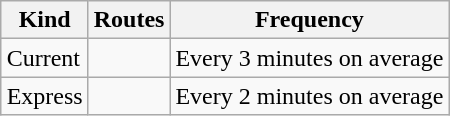<table class="wikitable" style="margin-left: auto; margin-right: auto; border: none;">
<tr>
<th>Kind</th>
<th>Routes</th>
<th>Frequency</th>
</tr>
<tr>
<td>Current</td>
<td></td>
<td>Every 3 minutes on average</td>
</tr>
<tr>
<td>Express</td>
<td></td>
<td>Every 2 minutes on average</td>
</tr>
</table>
